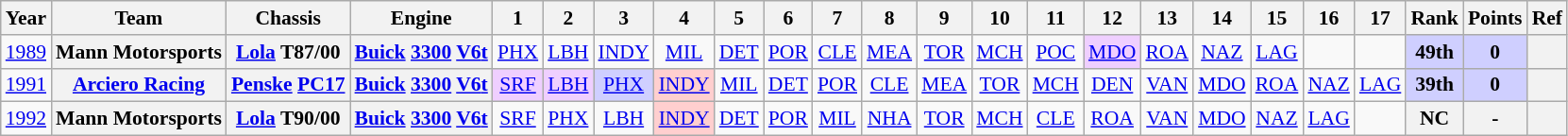<table class="wikitable" style="text-align:center; font-size:90%">
<tr>
<th>Year</th>
<th>Team</th>
<th>Chassis</th>
<th>Engine</th>
<th>1</th>
<th>2</th>
<th>3</th>
<th>4</th>
<th>5</th>
<th>6</th>
<th>7</th>
<th>8</th>
<th>9</th>
<th>10</th>
<th>11</th>
<th>12</th>
<th>13</th>
<th>14</th>
<th>15</th>
<th>16</th>
<th>17</th>
<th>Rank</th>
<th>Points</th>
<th>Ref</th>
</tr>
<tr>
<td><a href='#'>1989</a></td>
<th>Mann Motorsports</th>
<th><a href='#'>Lola</a> T87/00</th>
<th><a href='#'>Buick</a> <a href='#'>3300</a> <a href='#'>V6</a><a href='#'>t</a></th>
<td><a href='#'>PHX</a></td>
<td><a href='#'>LBH</a></td>
<td><a href='#'>INDY</a></td>
<td><a href='#'>MIL</a></td>
<td><a href='#'>DET</a></td>
<td><a href='#'>POR</a></td>
<td><a href='#'>CLE</a></td>
<td><a href='#'>MEA</a></td>
<td><a href='#'>TOR</a></td>
<td><a href='#'>MCH</a></td>
<td><a href='#'>POC</a></td>
<td style="background:#EFCFFF;"><a href='#'>MDO</a><br></td>
<td><a href='#'>ROA</a></td>
<td><a href='#'>NAZ</a></td>
<td><a href='#'>LAG</a></td>
<td></td>
<td></td>
<td style="background:#CFCFFF;"><strong>49th</strong></td>
<td style="background:#CFCFFF;"><strong>0</strong></td>
<th></th>
</tr>
<tr>
<td><a href='#'>1991</a></td>
<th><a href='#'>Arciero Racing</a></th>
<th><a href='#'>Penske</a> <a href='#'>PC17</a></th>
<th><a href='#'>Buick</a> <a href='#'>3300</a> <a href='#'>V6</a><a href='#'>t</a></th>
<td style="background:#EFCFFF;"><a href='#'>SRF</a><br></td>
<td style="background:#EFCFFF;"><a href='#'>LBH</a><br></td>
<td style="background:#CFCFFF;"><a href='#'>PHX</a><br></td>
<td style="background:#FFCFCF;"><a href='#'>INDY</a><br></td>
<td><a href='#'>MIL</a></td>
<td><a href='#'>DET</a></td>
<td><a href='#'>POR</a></td>
<td><a href='#'>CLE</a></td>
<td><a href='#'>MEA</a></td>
<td><a href='#'>TOR</a></td>
<td><a href='#'>MCH</a></td>
<td><a href='#'>DEN</a></td>
<td><a href='#'>VAN</a></td>
<td><a href='#'>MDO</a></td>
<td><a href='#'>ROA</a></td>
<td><a href='#'>NAZ</a></td>
<td><a href='#'>LAG</a></td>
<td style="background:#CFCFFF;"><strong>39th</strong></td>
<td style="background:#CFCFFF;"><strong>0</strong></td>
<th></th>
</tr>
<tr>
<td><a href='#'>1992</a></td>
<th>Mann Motorsports</th>
<th><a href='#'>Lola</a> T90/00</th>
<th><a href='#'>Buick</a> <a href='#'>3300</a> <a href='#'>V6</a><a href='#'>t</a></th>
<td><a href='#'>SRF</a></td>
<td><a href='#'>PHX</a></td>
<td><a href='#'>LBH</a></td>
<td style="background:#FFCFCF;"><a href='#'>INDY</a><br></td>
<td><a href='#'>DET</a></td>
<td><a href='#'>POR</a></td>
<td><a href='#'>MIL</a></td>
<td><a href='#'>NHA</a></td>
<td><a href='#'>TOR</a></td>
<td><a href='#'>MCH</a></td>
<td><a href='#'>CLE</a></td>
<td><a href='#'>ROA</a></td>
<td><a href='#'>VAN</a></td>
<td><a href='#'>MDO</a></td>
<td><a href='#'>NAZ</a></td>
<td><a href='#'>LAG</a></td>
<td></td>
<th>NC</th>
<th>-</th>
<th></th>
</tr>
</table>
